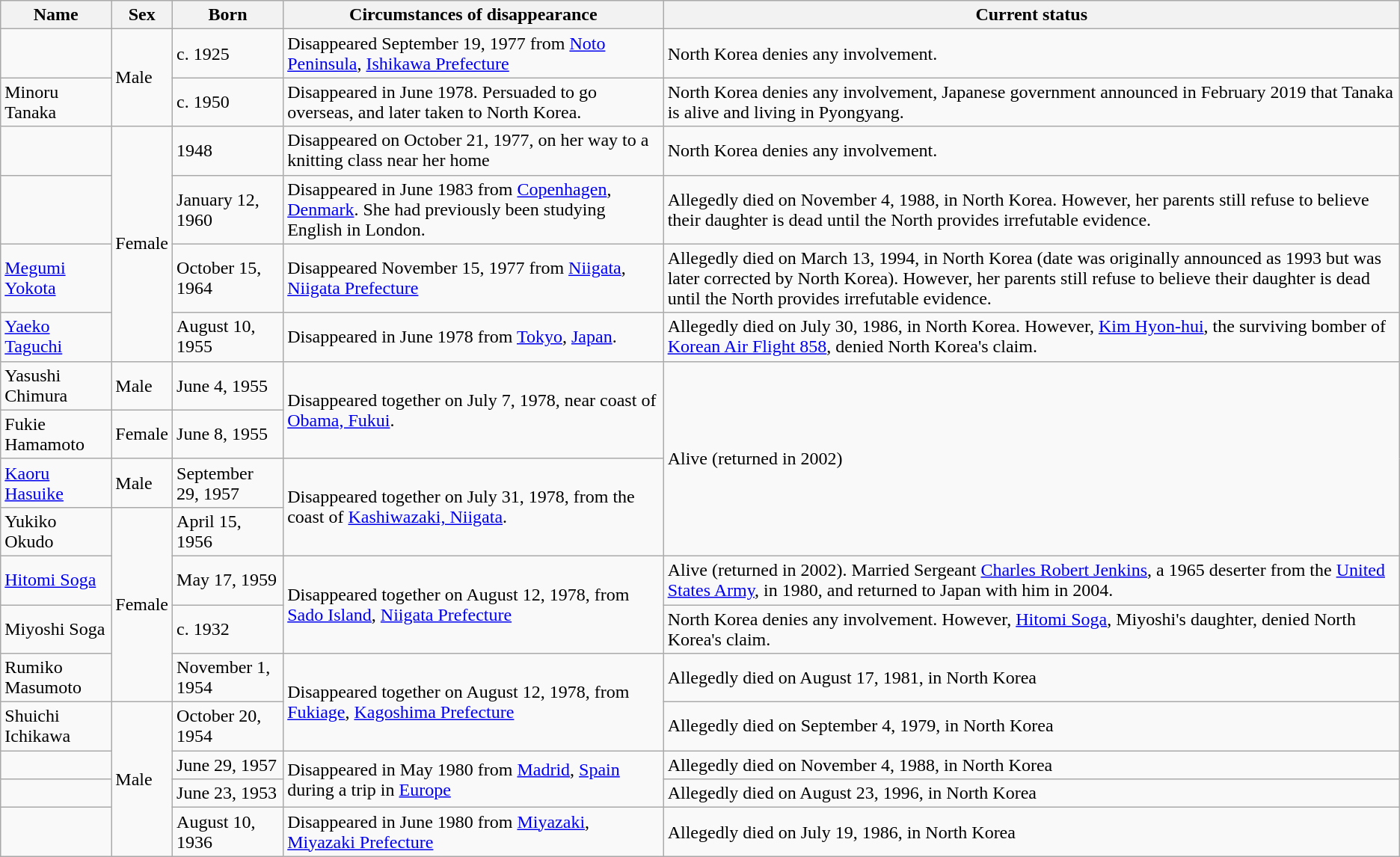<table class="wikitable">
<tr>
<th>Name</th>
<th>Sex</th>
<th>Born</th>
<th>Circumstances of disappearance</th>
<th>Current status</th>
</tr>
<tr>
<td></td>
<td rowspan="2">Male</td>
<td>c. 1925</td>
<td>Disappeared September 19, 1977 from <a href='#'>Noto Peninsula</a>, <a href='#'>Ishikawa Prefecture</a></td>
<td>North Korea denies any involvement.</td>
</tr>
<tr>
<td>Minoru Tanaka</td>
<td>c. 1950</td>
<td>Disappeared in June 1978. Persuaded to go overseas, and later taken to North Korea.</td>
<td>North Korea denies any involvement, Japanese government announced in February 2019 that Tanaka is alive and living in Pyongyang.</td>
</tr>
<tr>
<td></td>
<td rowspan="4">Female</td>
<td>1948</td>
<td>Disappeared on October 21, 1977, on her way to a knitting class near her home</td>
<td>North Korea denies any involvement.</td>
</tr>
<tr>
<td></td>
<td>January 12, 1960</td>
<td>Disappeared in June 1983 from <a href='#'>Copenhagen</a>, <a href='#'>Denmark</a>. She had previously been studying English in London.</td>
<td>Allegedly died on November 4, 1988, in North Korea. However, her parents still refuse to believe their daughter is dead until the North provides irrefutable evidence.</td>
</tr>
<tr>
<td><a href='#'>Megumi Yokota</a></td>
<td>October 15, 1964</td>
<td>Disappeared November 15, 1977 from <a href='#'>Niigata</a>, <a href='#'>Niigata Prefecture</a></td>
<td>Allegedly died on March 13, 1994, in North Korea (date was originally announced as 1993 but was later corrected by North Korea). However, her parents still refuse to believe their daughter is dead until the North provides irrefutable evidence.</td>
</tr>
<tr>
<td><a href='#'>Yaeko Taguchi</a></td>
<td>August 10, 1955</td>
<td>Disappeared in June 1978 from <a href='#'>Tokyo</a>, <a href='#'>Japan</a>.</td>
<td>Allegedly died on July 30, 1986, in North Korea. However, <a href='#'>Kim Hyon-hui</a>, the surviving bomber of <a href='#'>Korean Air Flight 858</a>, denied North Korea's claim.</td>
</tr>
<tr>
<td>Yasushi Chimura</td>
<td>Male</td>
<td>June 4, 1955</td>
<td rowspan="2">Disappeared together on July 7, 1978, near coast of <a href='#'>Obama, Fukui</a>.</td>
<td rowspan="4">Alive (returned in 2002)</td>
</tr>
<tr>
<td>Fukie Hamamoto</td>
<td>Female</td>
<td>June 8, 1955</td>
</tr>
<tr>
<td><a href='#'>Kaoru Hasuike</a></td>
<td>Male</td>
<td>September 29, 1957</td>
<td rowspan="2">Disappeared together on July 31, 1978, from the coast of <a href='#'>Kashiwazaki, Niigata</a>.</td>
</tr>
<tr>
<td>Yukiko Okudo</td>
<td rowspan="4">Female</td>
<td>April 15, 1956</td>
</tr>
<tr>
<td><a href='#'>Hitomi Soga</a></td>
<td>May 17, 1959</td>
<td rowspan="2">Disappeared together on August 12, 1978, from <a href='#'>Sado Island</a>, <a href='#'>Niigata Prefecture</a></td>
<td>Alive (returned in 2002). Married Sergeant <a href='#'>Charles Robert Jenkins</a>, a 1965 deserter from the <a href='#'>United States Army</a>, in 1980, and returned to Japan with him in 2004.</td>
</tr>
<tr>
<td>Miyoshi Soga</td>
<td>c. 1932</td>
<td>North Korea denies any involvement. However, <a href='#'>Hitomi Soga</a>, Miyoshi's daughter, denied North Korea's claim.</td>
</tr>
<tr>
<td>Rumiko Masumoto</td>
<td>November 1, 1954</td>
<td rowspan="2">Disappeared together on August 12, 1978, from <a href='#'>Fukiage</a>, <a href='#'>Kagoshima Prefecture</a></td>
<td>Allegedly died on August 17, 1981, in North Korea</td>
</tr>
<tr>
<td>Shuichi Ichikawa</td>
<td rowspan="4">Male</td>
<td>October 20, 1954</td>
<td>Allegedly died on September 4, 1979, in North Korea</td>
</tr>
<tr>
<td></td>
<td>June 29, 1957</td>
<td rowspan="2">Disappeared in May 1980 from <a href='#'>Madrid</a>, <a href='#'>Spain</a> during a trip in <a href='#'>Europe</a></td>
<td>Allegedly died on November 4, 1988, in North Korea</td>
</tr>
<tr>
<td></td>
<td>June 23, 1953</td>
<td>Allegedly died on August 23, 1996, in North Korea</td>
</tr>
<tr>
<td></td>
<td>August 10, 1936</td>
<td>Disappeared in June 1980 from <a href='#'>Miyazaki</a>, <a href='#'>Miyazaki Prefecture</a></td>
<td>Allegedly died on July 19, 1986, in North Korea</td>
</tr>
</table>
